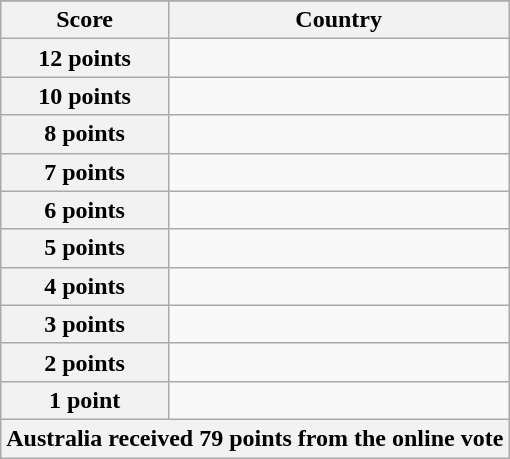<table class="wikitable">
<tr>
</tr>
<tr>
<th scope="col" width="33%">Score</th>
<th scope="col">Country</th>
</tr>
<tr>
<th scope="row">12 points</th>
<td></td>
</tr>
<tr>
<th scope="row">10 points</th>
<td></td>
</tr>
<tr>
<th scope="row">8 points</th>
<td></td>
</tr>
<tr>
<th scope="row">7 points</th>
<td></td>
</tr>
<tr>
<th scope="row">6 points</th>
<td></td>
</tr>
<tr>
<th scope="row">5 points</th>
<td></td>
</tr>
<tr>
<th scope="row">4 points</th>
<td></td>
</tr>
<tr>
<th scope="row">3 points</th>
<td></td>
</tr>
<tr>
<th scope="row">2 points</th>
<td></td>
</tr>
<tr>
<th scope="row">1 point</th>
<td></td>
</tr>
<tr>
<th colspan="2">Australia received 79 points from the online vote</th>
</tr>
</table>
